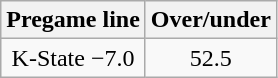<table class="wikitable" style="margin-left: auto; margin-right: auto; border: none; display: inline-table;">
<tr align="center">
<th style=>Pregame line</th>
<th style=>Over/under</th>
</tr>
<tr align="center">
<td>K-State −7.0</td>
<td>52.5</td>
</tr>
</table>
